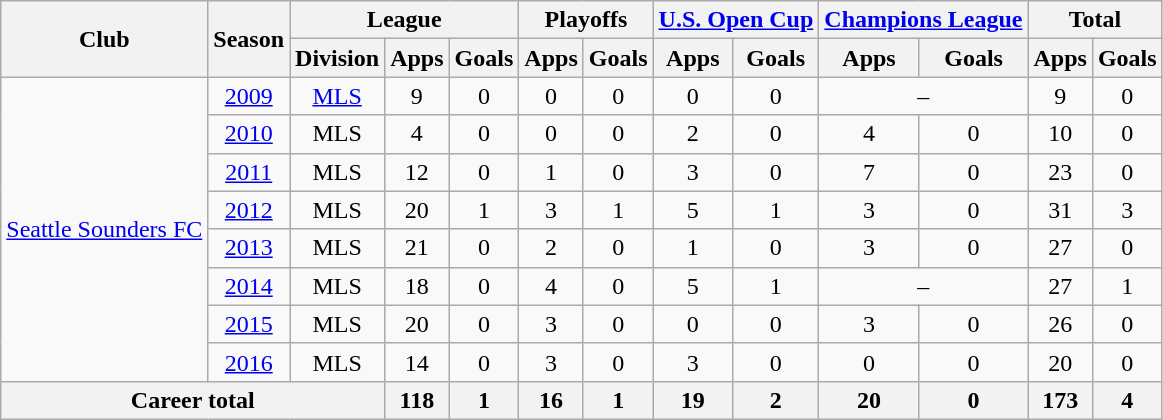<table class="wikitable" style="text-align:center">
<tr>
<th rowspan="2">Club</th>
<th rowspan="2">Season</th>
<th colspan="3">League</th>
<th colspan="2">Playoffs</th>
<th colspan="2"><a href='#'>U.S. Open Cup</a></th>
<th colspan="2"><a href='#'>Champions League</a></th>
<th colspan="2">Total</th>
</tr>
<tr>
<th>Division</th>
<th>Apps</th>
<th>Goals</th>
<th>Apps</th>
<th>Goals</th>
<th>Apps</th>
<th>Goals</th>
<th>Apps</th>
<th>Goals</th>
<th>Apps</th>
<th>Goals</th>
</tr>
<tr>
<td rowspan="8"><a href='#'>Seattle Sounders FC</a></td>
<td><a href='#'>2009</a></td>
<td><a href='#'>MLS</a></td>
<td>9</td>
<td>0</td>
<td>0</td>
<td>0</td>
<td>0</td>
<td>0</td>
<td colspan="2">–</td>
<td>9</td>
<td>0</td>
</tr>
<tr>
<td><a href='#'>2010</a></td>
<td>MLS</td>
<td>4</td>
<td>0</td>
<td>0</td>
<td>0</td>
<td>2</td>
<td>0</td>
<td>4</td>
<td>0</td>
<td>10</td>
<td>0</td>
</tr>
<tr>
<td><a href='#'>2011</a></td>
<td>MLS</td>
<td>12</td>
<td>0</td>
<td>1</td>
<td>0</td>
<td>3</td>
<td>0</td>
<td>7</td>
<td>0</td>
<td>23</td>
<td>0</td>
</tr>
<tr>
<td><a href='#'>2012</a></td>
<td>MLS</td>
<td>20</td>
<td>1</td>
<td>3</td>
<td>1</td>
<td>5</td>
<td>1</td>
<td>3</td>
<td>0</td>
<td>31</td>
<td>3</td>
</tr>
<tr>
<td><a href='#'>2013</a></td>
<td>MLS</td>
<td>21</td>
<td>0</td>
<td>2</td>
<td>0</td>
<td>1</td>
<td>0</td>
<td>3</td>
<td>0</td>
<td>27</td>
<td>0</td>
</tr>
<tr>
<td><a href='#'>2014</a></td>
<td>MLS</td>
<td>18</td>
<td>0</td>
<td>4</td>
<td>0</td>
<td>5</td>
<td>1</td>
<td colspan="2">–</td>
<td>27</td>
<td>1</td>
</tr>
<tr>
<td><a href='#'>2015</a></td>
<td>MLS</td>
<td>20</td>
<td>0</td>
<td>3</td>
<td>0</td>
<td>0</td>
<td>0</td>
<td>3</td>
<td>0</td>
<td>26</td>
<td>0</td>
</tr>
<tr>
<td><a href='#'>2016</a></td>
<td>MLS</td>
<td>14</td>
<td>0</td>
<td>3</td>
<td>0</td>
<td>3</td>
<td>0</td>
<td>0</td>
<td>0</td>
<td>20</td>
<td>0</td>
</tr>
<tr>
<th colspan="3">Career total</th>
<th>118</th>
<th>1</th>
<th>16</th>
<th>1</th>
<th>19</th>
<th>2</th>
<th>20</th>
<th>0</th>
<th>173</th>
<th>4</th>
</tr>
</table>
